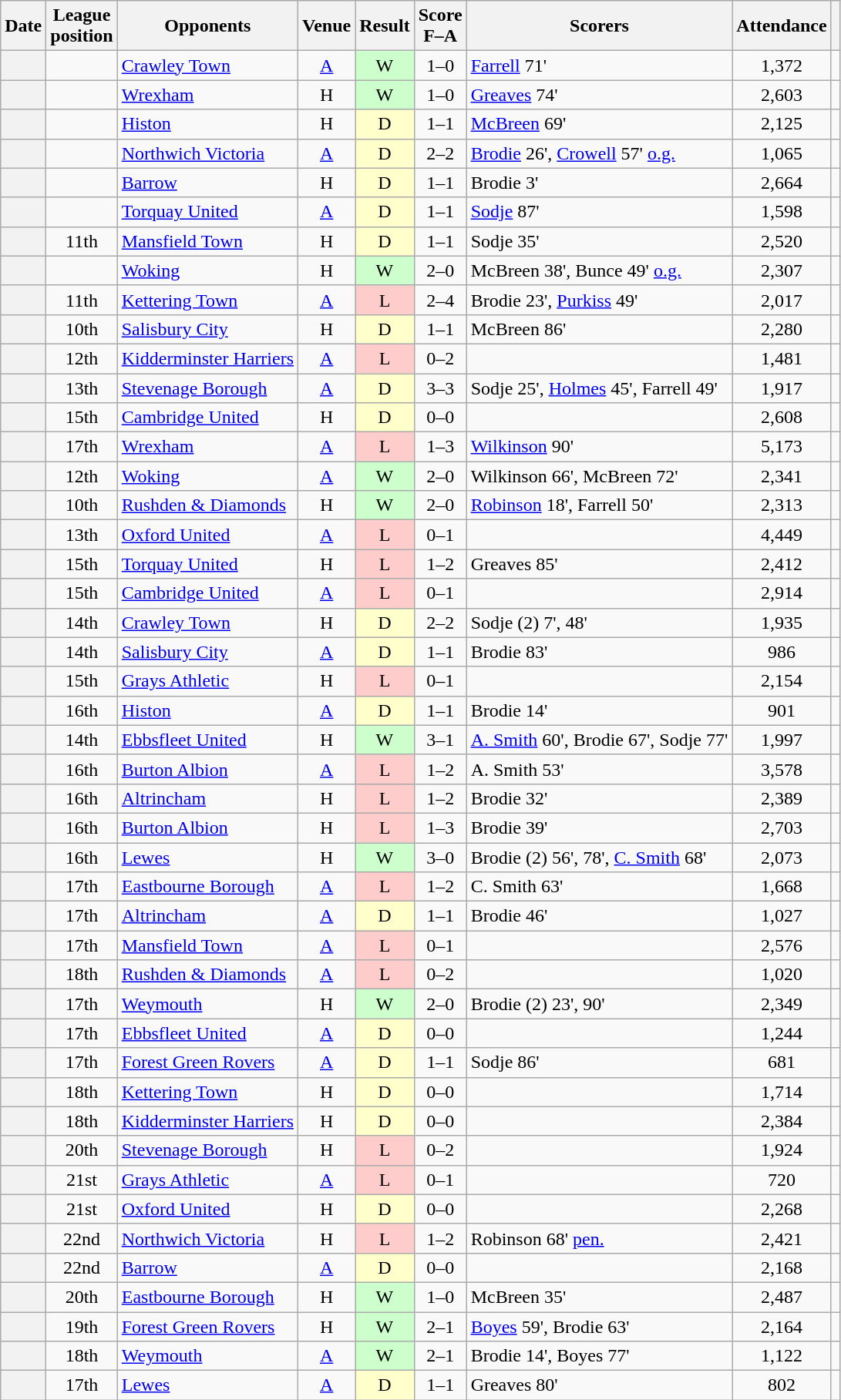<table class="wikitable plainrowheaders sortable" style="text-align:center">
<tr>
<th scope=col>Date</th>
<th scope=col>League<br>position</th>
<th scope=col>Opponents</th>
<th scope=col>Venue</th>
<th scope=col>Result</th>
<th scope=col>Score<br>F–A</th>
<th scope=col class=unsortable>Scorers</th>
<th scope=col>Attendance</th>
<th scope=col class=unsortable></th>
</tr>
<tr>
<th scope=row></th>
<td></td>
<td align=left><a href='#'>Crawley Town</a></td>
<td><a href='#'>A</a></td>
<td style="background-color:#CCFFCC">W</td>
<td>1–0</td>
<td align=left><a href='#'>Farrell</a> 71'</td>
<td>1,372</td>
<td></td>
</tr>
<tr>
<th scope=row></th>
<td></td>
<td align=left><a href='#'>Wrexham</a></td>
<td>H</td>
<td style="background-color:#CCFFCC">W</td>
<td>1–0</td>
<td align=left><a href='#'>Greaves</a> 74'</td>
<td>2,603</td>
<td></td>
</tr>
<tr>
<th scope=row></th>
<td></td>
<td align=left><a href='#'>Histon</a></td>
<td>H</td>
<td style="background-color:#FFFFCC">D</td>
<td>1–1</td>
<td align=left><a href='#'>McBreen</a> 69'</td>
<td>2,125</td>
<td></td>
</tr>
<tr>
<th scope=row></th>
<td></td>
<td align=left><a href='#'>Northwich Victoria</a></td>
<td><a href='#'>A</a></td>
<td style="background-color:#FFFFCC">D</td>
<td>2–2</td>
<td align=left><a href='#'>Brodie</a> 26', <a href='#'>Crowell</a> 57' <a href='#'>o.g.</a></td>
<td>1,065</td>
<td></td>
</tr>
<tr>
<th scope=row></th>
<td></td>
<td align=left><a href='#'>Barrow</a></td>
<td>H</td>
<td style="background-color:#FFFFCC">D</td>
<td>1–1</td>
<td align=left>Brodie 3'</td>
<td>2,664</td>
<td></td>
</tr>
<tr>
<th scope=row></th>
<td></td>
<td align=left><a href='#'>Torquay United</a></td>
<td><a href='#'>A</a></td>
<td style="background-color:#FFFFCC">D</td>
<td>1–1</td>
<td align=left><a href='#'>Sodje</a> 87'</td>
<td>1,598</td>
<td></td>
</tr>
<tr>
<th scope=row></th>
<td>11th</td>
<td align=left><a href='#'>Mansfield Town</a></td>
<td>H</td>
<td style="background-color:#FFFFCC">D</td>
<td>1–1</td>
<td align=left>Sodje 35'</td>
<td>2,520</td>
<td></td>
</tr>
<tr>
<th scope=row></th>
<td></td>
<td align=left><a href='#'>Woking</a></td>
<td>H</td>
<td style="background-color:#CCFFCC">W</td>
<td>2–0</td>
<td align=left>McBreen 38', Bunce 49' <a href='#'>o.g.</a></td>
<td>2,307</td>
<td></td>
</tr>
<tr>
<th scope=row></th>
<td>11th</td>
<td align=left><a href='#'>Kettering Town</a></td>
<td><a href='#'>A</a></td>
<td style="background-color:#FFCCCC">L</td>
<td>2–4</td>
<td align=left>Brodie 23', <a href='#'>Purkiss</a> 49'</td>
<td>2,017</td>
<td></td>
</tr>
<tr>
<th scope=row></th>
<td>10th</td>
<td align=left><a href='#'>Salisbury City</a></td>
<td>H</td>
<td style="background-color:#FFFFCC">D</td>
<td>1–1</td>
<td align=left>McBreen 86'</td>
<td>2,280</td>
<td></td>
</tr>
<tr>
<th scope=row></th>
<td>12th</td>
<td align=left><a href='#'>Kidderminster Harriers</a></td>
<td><a href='#'>A</a></td>
<td style="background-color:#FFCCCC">L</td>
<td>0–2</td>
<td align=left></td>
<td>1,481</td>
<td></td>
</tr>
<tr>
<th scope=row></th>
<td>13th</td>
<td align=left><a href='#'>Stevenage Borough</a></td>
<td><a href='#'>A</a></td>
<td style="background-color:#FFFFCC">D</td>
<td>3–3</td>
<td align=left>Sodje 25', <a href='#'>Holmes</a> 45', Farrell 49'</td>
<td>1,917</td>
<td></td>
</tr>
<tr>
<th scope=row></th>
<td>15th</td>
<td align=left><a href='#'>Cambridge United</a></td>
<td>H</td>
<td style="background-color:#FFFFCC">D</td>
<td>0–0</td>
<td align=left></td>
<td>2,608</td>
<td></td>
</tr>
<tr>
<th scope=row></th>
<td>17th</td>
<td align=left><a href='#'>Wrexham</a></td>
<td><a href='#'>A</a></td>
<td style="background-color:#FFCCCC">L</td>
<td>1–3</td>
<td align=left><a href='#'>Wilkinson</a> 90'</td>
<td>5,173</td>
<td></td>
</tr>
<tr>
<th scope=row></th>
<td>12th</td>
<td align=left><a href='#'>Woking</a></td>
<td><a href='#'>A</a></td>
<td style="background-color:#CCFFCC">W</td>
<td>2–0</td>
<td align=left>Wilkinson 66', McBreen 72'</td>
<td>2,341</td>
<td></td>
</tr>
<tr>
<th scope=row></th>
<td>10th</td>
<td align=left><a href='#'>Rushden & Diamonds</a></td>
<td>H</td>
<td style="background-color:#CCFFCC">W</td>
<td>2–0</td>
<td align=left><a href='#'>Robinson</a> 18', Farrell 50'</td>
<td>2,313</td>
<td></td>
</tr>
<tr>
<th scope=row></th>
<td>13th</td>
<td align=left><a href='#'>Oxford United</a></td>
<td><a href='#'>A</a></td>
<td style="background-color:#FFCCCC">L</td>
<td>0–1</td>
<td align=left></td>
<td>4,449</td>
<td></td>
</tr>
<tr>
<th scope=row></th>
<td>15th</td>
<td align=left><a href='#'>Torquay United</a></td>
<td>H</td>
<td style="background-color:#FFCCCC">L</td>
<td>1–2</td>
<td align=left>Greaves 85'</td>
<td>2,412</td>
<td></td>
</tr>
<tr>
<th scope=row></th>
<td>15th</td>
<td align=left><a href='#'>Cambridge United</a></td>
<td><a href='#'>A</a></td>
<td style="background-color:#FFCCCC">L</td>
<td>0–1</td>
<td align=left></td>
<td>2,914</td>
<td></td>
</tr>
<tr>
<th scope=row></th>
<td>14th</td>
<td align=left><a href='#'>Crawley Town</a></td>
<td>H</td>
<td style="background-color:#FFFFCC">D</td>
<td>2–2</td>
<td align=left>Sodje (2) 7', 48'</td>
<td>1,935</td>
<td></td>
</tr>
<tr>
<th scope=row></th>
<td>14th</td>
<td align=left><a href='#'>Salisbury City</a></td>
<td><a href='#'>A</a></td>
<td style="background-color:#FFFFCC">D</td>
<td>1–1</td>
<td align=left>Brodie 83'</td>
<td>986</td>
<td></td>
</tr>
<tr>
<th scope=row></th>
<td>15th</td>
<td align=left><a href='#'>Grays Athletic</a></td>
<td>H</td>
<td style="background-color:#FFCCCC">L</td>
<td>0–1</td>
<td align=left></td>
<td>2,154</td>
<td></td>
</tr>
<tr>
<th scope=row></th>
<td>16th</td>
<td align=left><a href='#'>Histon</a></td>
<td><a href='#'>A</a></td>
<td style="background-color:#FFFFCC">D</td>
<td>1–1</td>
<td align=left>Brodie 14'</td>
<td>901</td>
<td></td>
</tr>
<tr>
<th scope=row></th>
<td>14th</td>
<td align=left><a href='#'>Ebbsfleet United</a></td>
<td>H</td>
<td style="background-color:#CCFFCC">W</td>
<td>3–1</td>
<td align=left><a href='#'>A. Smith</a> 60', Brodie 67', Sodje 77'</td>
<td>1,997</td>
<td></td>
</tr>
<tr>
<th scope=row></th>
<td>16th</td>
<td align=left><a href='#'>Burton Albion</a></td>
<td><a href='#'>A</a></td>
<td style="background-color:#FFCCCC">L</td>
<td>1–2</td>
<td align=left>A. Smith 53'</td>
<td>3,578</td>
<td></td>
</tr>
<tr>
<th scope=row></th>
<td>16th</td>
<td align=left><a href='#'>Altrincham</a></td>
<td>H</td>
<td style="background-color:#FFCCCC">L</td>
<td>1–2</td>
<td align=left>Brodie 32'</td>
<td>2,389</td>
<td></td>
</tr>
<tr>
<th scope=row></th>
<td>16th</td>
<td align=left><a href='#'>Burton Albion</a></td>
<td>H</td>
<td style="background-color:#FFCCCC">L</td>
<td>1–3</td>
<td align=left>Brodie 39'</td>
<td>2,703</td>
<td></td>
</tr>
<tr>
<th scope=row></th>
<td>16th</td>
<td align=left><a href='#'>Lewes</a></td>
<td>H</td>
<td style="background-color:#CCFFCC">W</td>
<td>3–0</td>
<td align=left>Brodie (2) 56', 78', <a href='#'>C. Smith</a> 68'</td>
<td>2,073</td>
<td></td>
</tr>
<tr>
<th scope=row></th>
<td>17th</td>
<td align=left><a href='#'>Eastbourne Borough</a></td>
<td><a href='#'>A</a></td>
<td style="background-color:#FFCCCC">L</td>
<td>1–2</td>
<td align=left>C. Smith 63'</td>
<td>1,668</td>
<td></td>
</tr>
<tr>
<th scope=row></th>
<td>17th</td>
<td align=left><a href='#'>Altrincham</a></td>
<td><a href='#'>A</a></td>
<td style="background-color:#FFFFCC">D</td>
<td>1–1</td>
<td align=left>Brodie 46'</td>
<td>1,027</td>
<td></td>
</tr>
<tr>
<th scope=row></th>
<td>17th</td>
<td align=left><a href='#'>Mansfield Town</a></td>
<td><a href='#'>A</a></td>
<td style="background-color:#FFCCCC">L</td>
<td>0–1</td>
<td align=left></td>
<td>2,576</td>
<td></td>
</tr>
<tr>
<th scope=row></th>
<td>18th</td>
<td align=left><a href='#'>Rushden & Diamonds</a></td>
<td><a href='#'>A</a></td>
<td style="background-color:#FFCCCC">L</td>
<td>0–2</td>
<td align=left></td>
<td>1,020</td>
<td></td>
</tr>
<tr>
<th scope=row></th>
<td>17th</td>
<td align=left><a href='#'>Weymouth</a></td>
<td>H</td>
<td style="background-color:#CCFFCC">W</td>
<td>2–0</td>
<td align=left>Brodie (2) 23', 90'</td>
<td>2,349</td>
<td></td>
</tr>
<tr>
<th scope=row></th>
<td>17th</td>
<td align=left><a href='#'>Ebbsfleet United</a></td>
<td><a href='#'>A</a></td>
<td style="background-color:#FFFFCC">D</td>
<td>0–0</td>
<td align=left></td>
<td>1,244</td>
<td></td>
</tr>
<tr>
<th scope=row></th>
<td>17th</td>
<td align=left><a href='#'>Forest Green Rovers</a></td>
<td><a href='#'>A</a></td>
<td style="background-color:#FFFFCC">D</td>
<td>1–1</td>
<td align=left>Sodje 86'</td>
<td>681</td>
<td></td>
</tr>
<tr>
<th scope=row></th>
<td>18th</td>
<td align=left><a href='#'>Kettering Town</a></td>
<td>H</td>
<td style="background-color:#FFFFCC">D</td>
<td>0–0</td>
<td align=left></td>
<td>1,714</td>
<td></td>
</tr>
<tr>
<th scope=row></th>
<td>18th</td>
<td align=left><a href='#'>Kidderminster Harriers</a></td>
<td>H</td>
<td style="background-color:#FFFFCC">D</td>
<td>0–0</td>
<td align=left></td>
<td>2,384</td>
<td></td>
</tr>
<tr>
<th scope=row></th>
<td>20th</td>
<td align=left><a href='#'>Stevenage Borough</a></td>
<td>H</td>
<td style="background-color:#FFCCCC">L</td>
<td>0–2</td>
<td align=left></td>
<td>1,924</td>
<td></td>
</tr>
<tr>
<th scope=row></th>
<td>21st</td>
<td align=left><a href='#'>Grays Athletic</a></td>
<td><a href='#'>A</a></td>
<td style="background-color:#FFCCCC">L</td>
<td>0–1</td>
<td align=left></td>
<td>720</td>
<td></td>
</tr>
<tr>
<th scope=row></th>
<td>21st</td>
<td align=left><a href='#'>Oxford United</a></td>
<td>H</td>
<td style="background-color:#FFFFCC">D</td>
<td>0–0</td>
<td align=left></td>
<td>2,268</td>
<td></td>
</tr>
<tr>
<th scope=row></th>
<td>22nd</td>
<td align=left><a href='#'>Northwich Victoria</a></td>
<td>H</td>
<td style="background-color:#FFCCCC">L</td>
<td>1–2</td>
<td align=left>Robinson 68' <a href='#'>pen.</a></td>
<td>2,421</td>
<td></td>
</tr>
<tr>
<th scope=row></th>
<td>22nd</td>
<td align=left><a href='#'>Barrow</a></td>
<td><a href='#'>A</a></td>
<td style="background-color:#FFFFCC">D</td>
<td>0–0</td>
<td align=left></td>
<td>2,168</td>
<td></td>
</tr>
<tr>
<th scope=row></th>
<td>20th</td>
<td align=left><a href='#'>Eastbourne Borough</a></td>
<td>H</td>
<td style="background-color:#CCFFCC">W</td>
<td>1–0</td>
<td align=left>McBreen 35'</td>
<td>2,487</td>
<td></td>
</tr>
<tr>
<th scope=row></th>
<td>19th</td>
<td align=left><a href='#'>Forest Green Rovers</a></td>
<td>H</td>
<td style="background-color:#CCFFCC">W</td>
<td>2–1</td>
<td align=left><a href='#'>Boyes</a> 59', Brodie 63'</td>
<td>2,164</td>
<td></td>
</tr>
<tr>
<th scope=row></th>
<td>18th</td>
<td align=left><a href='#'>Weymouth</a></td>
<td><a href='#'>A</a></td>
<td style="background-color:#CCFFCC">W</td>
<td>2–1</td>
<td align=left>Brodie 14', Boyes 77'</td>
<td>1,122</td>
<td></td>
</tr>
<tr>
<th scope=row></th>
<td>17th</td>
<td align=left><a href='#'>Lewes</a></td>
<td><a href='#'>A</a></td>
<td style="background-color:#FFFFCC">D</td>
<td>1–1</td>
<td align=left>Greaves 80'</td>
<td>802</td>
<td></td>
</tr>
</table>
